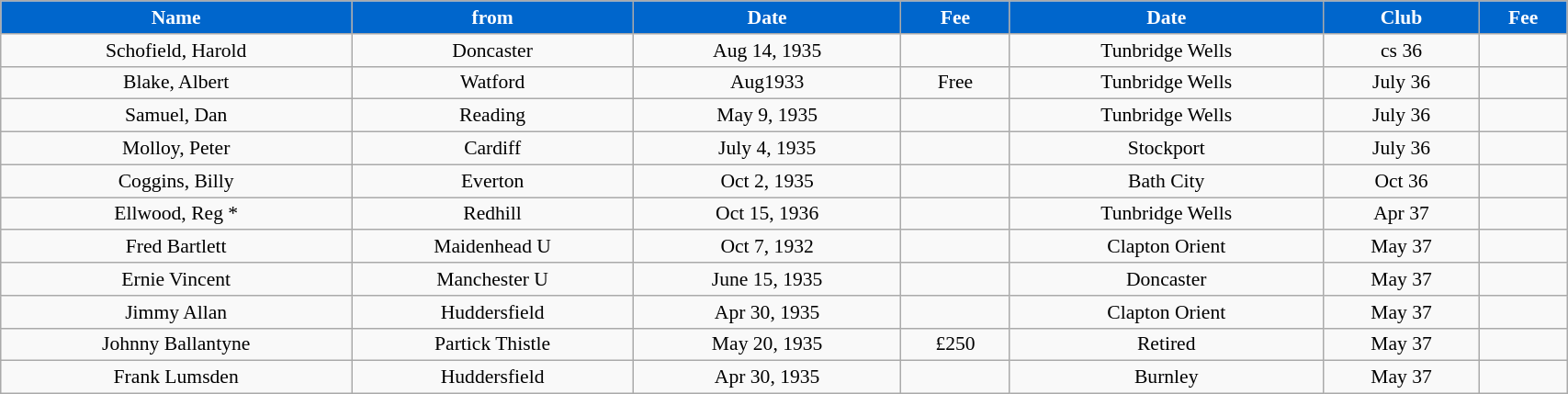<table class="wikitable" style="text-align:center; font-size:90%; width:90%;">
<tr>
<th style="background:#0066CC; color:#FFFFFF; text-align:center;"><strong>Name</strong></th>
<th style="background:#0066CC; color:#FFFFFF; text-align:center;">from</th>
<th style="background:#0066CC; color:#FFFFFF; text-align:center;">Date</th>
<th ! style="background:#0066CC; color:#FFFFFF; text-align:center;">Fee</th>
<th style="background:#0066CC; color:#FFFFFF; text-align:center;"><strong>Date</strong></th>
<th style="background:#0066CC; color:#FFFFFF; text-align:center;">Club</th>
<th ! style="background:#0066CC; color:#FFFFFF; text-align:center;">Fee</th>
</tr>
<tr>
<td>Schofield, Harold</td>
<td>Doncaster</td>
<td>Aug 14, 1935</td>
<td></td>
<td>Tunbridge Wells</td>
<td>cs 36</td>
<td></td>
</tr>
<tr>
<td>Blake, Albert</td>
<td>Watford</td>
<td>Aug1933</td>
<td>Free</td>
<td>Tunbridge Wells</td>
<td>July 36</td>
<td></td>
</tr>
<tr>
<td>Samuel, Dan</td>
<td>Reading</td>
<td>May 9, 1935</td>
<td></td>
<td>Tunbridge Wells</td>
<td>July 36</td>
<td></td>
</tr>
<tr>
<td>Molloy, Peter</td>
<td>Cardiff</td>
<td>July 4, 1935</td>
<td></td>
<td>Stockport</td>
<td>July 36</td>
<td></td>
</tr>
<tr>
<td>Coggins, Billy</td>
<td>Everton</td>
<td>Oct 2, 1935</td>
<td></td>
<td>Bath City</td>
<td>Oct 36</td>
<td></td>
</tr>
<tr>
<td>Ellwood, Reg *</td>
<td>Redhill</td>
<td>Oct 15, 1936</td>
<td></td>
<td>Tunbridge Wells</td>
<td>Apr 37</td>
<td></td>
</tr>
<tr>
<td>Fred Bartlett</td>
<td>Maidenhead U</td>
<td>Oct 7, 1932</td>
<td></td>
<td>Clapton Orient</td>
<td>May 37</td>
<td></td>
</tr>
<tr>
<td>Ernie Vincent</td>
<td>Manchester U</td>
<td>June 15, 1935</td>
<td></td>
<td>Doncaster</td>
<td>May 37</td>
<td></td>
</tr>
<tr>
<td>Jimmy Allan</td>
<td>Huddersfield</td>
<td>Apr 30, 1935</td>
<td></td>
<td>Clapton Orient</td>
<td>May 37</td>
<td></td>
</tr>
<tr>
<td>Johnny Ballantyne</td>
<td>Partick Thistle</td>
<td>May 20, 1935</td>
<td>£250</td>
<td>Retired</td>
<td>May 37</td>
<td></td>
</tr>
<tr>
<td>Frank Lumsden</td>
<td>Huddersfield</td>
<td>Apr 30, 1935</td>
<td></td>
<td>Burnley</td>
<td>May 37</td>
<td></td>
</tr>
</table>
